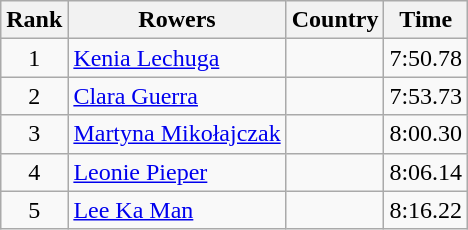<table class="wikitable" style="text-align:center">
<tr>
<th>Rank</th>
<th>Rowers</th>
<th>Country</th>
<th>Time</th>
</tr>
<tr>
<td>1</td>
<td align="left"><a href='#'>Kenia Lechuga</a></td>
<td align="left"></td>
<td>7:50.78</td>
</tr>
<tr>
<td>2</td>
<td align="left"><a href='#'>Clara Guerra</a></td>
<td align="left"></td>
<td>7:53.73</td>
</tr>
<tr>
<td>3</td>
<td align="left"><a href='#'>Martyna Mikołajczak</a></td>
<td align="left"></td>
<td>8:00.30</td>
</tr>
<tr>
<td>4</td>
<td align="left"><a href='#'>Leonie Pieper</a></td>
<td align="left"></td>
<td>8:06.14</td>
</tr>
<tr>
<td>5</td>
<td align="left"><a href='#'>Lee Ka Man</a></td>
<td align="left"></td>
<td>8:16.22</td>
</tr>
</table>
